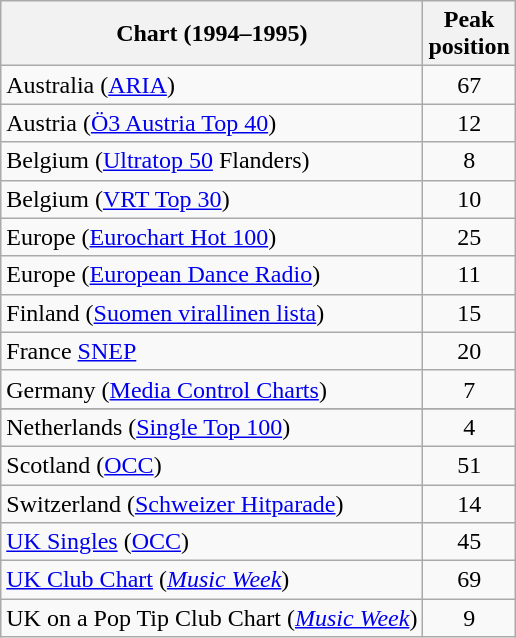<table class="wikitable sortable">
<tr>
<th>Chart (1994–1995)</th>
<th>Peak<br>position</th>
</tr>
<tr>
<td>Australia (<a href='#'>ARIA</a>)</td>
<td align="center">67</td>
</tr>
<tr>
<td>Austria (<a href='#'>Ö3 Austria Top 40</a>)</td>
<td align="center">12</td>
</tr>
<tr>
<td>Belgium (<a href='#'>Ultratop 50</a> Flanders)</td>
<td align="center">8</td>
</tr>
<tr>
<td>Belgium (<a href='#'>VRT Top 30</a>)</td>
<td align="center">10</td>
</tr>
<tr>
<td>Europe (<a href='#'>Eurochart Hot 100</a>)</td>
<td align="center">25</td>
</tr>
<tr>
<td>Europe (<a href='#'>European Dance Radio</a>)</td>
<td align="center">11</td>
</tr>
<tr>
<td>Finland (<a href='#'>Suomen virallinen lista</a>)</td>
<td align="center">15</td>
</tr>
<tr>
<td>France <a href='#'>SNEP</a></td>
<td align="center">20</td>
</tr>
<tr>
<td>Germany (<a href='#'>Media Control Charts</a>)</td>
<td align="center">7</td>
</tr>
<tr>
</tr>
<tr>
<td>Netherlands (<a href='#'>Single Top 100</a>)</td>
<td align="center">4</td>
</tr>
<tr>
<td>Scotland (<a href='#'>OCC</a>)</td>
<td align="center">51</td>
</tr>
<tr>
<td>Switzerland (<a href='#'>Schweizer Hitparade</a>)</td>
<td align="center">14</td>
</tr>
<tr>
<td><a href='#'>UK Singles</a> (<a href='#'>OCC</a>)</td>
<td align="center">45</td>
</tr>
<tr>
<td><a href='#'>UK Club Chart</a> (<em><a href='#'>Music Week</a></em>)</td>
<td align="center">69</td>
</tr>
<tr>
<td>UK on a Pop Tip Club Chart (<em><a href='#'>Music Week</a></em>)</td>
<td align="center">9</td>
</tr>
</table>
